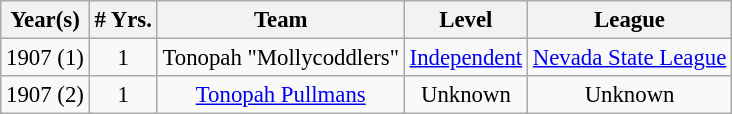<table class="wikitable" style="text-align:center; font-size: 95%;">
<tr>
<th>Year(s)</th>
<th># Yrs.</th>
<th>Team</th>
<th>Level</th>
<th>League</th>
</tr>
<tr>
<td>1907 (1)</td>
<td>1</td>
<td>Tonopah "Mollycoddlers"</td>
<td><a href='#'>Independent</a></td>
<td><a href='#'>Nevada State League</a></td>
</tr>
<tr>
<td>1907 (2)</td>
<td>1</td>
<td><a href='#'>Tonopah Pullmans</a></td>
<td>Unknown</td>
<td>Unknown</td>
</tr>
</table>
